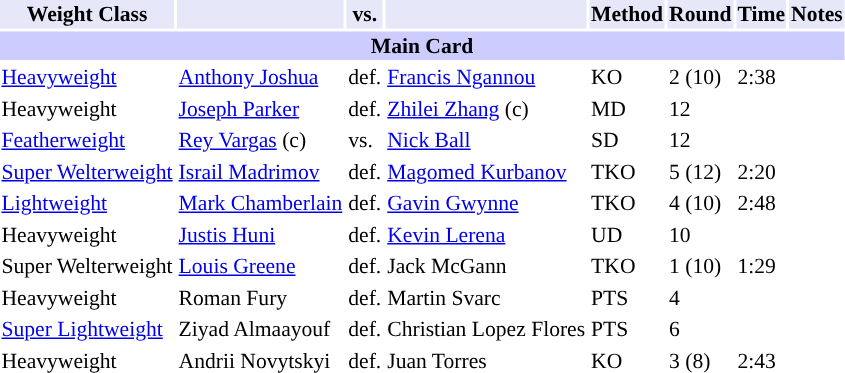<table class="toccolours" style="font-size: 90%;">
<tr>
<th style="background:#e6e8fa; color:#000; text-align:centre;">Weight Class</th>
<th style="background:#e6e8fa; color:#000; text-align:centre;"></th>
<th style="background:#e6e8fa; color:#000; text-align:centre;">vs.</th>
<th style="background:#e6e8fa; color:#000; text-align:centre;"></th>
<th style="background:#e6e8fa; color:#000; text-align:centre;">Method</th>
<th style="background:#e6e8fa; color:#000; text-align:centre;">Round</th>
<th style="background:#e6e8fa; color:#000; text-align:centre;">Time</th>
<th style="background:#e6e8fa; color:#000; text-align:centre;">Notes</th>
</tr>
<tr>
<th colspan="8" style="background-color: #ccccff;">Main Card</th>
</tr>
<tr>
<td><a href='#'>Heavyweight</a></td>
<td> <a href='#'>Anthony Joshua</a></td>
<td>def.</td>
<td> <a href='#'>Francis Ngannou</a></td>
<td align="centre">KO</td>
<td align="centre">2 (10)</td>
<td align="centre">2:38</td>
<td></td>
</tr>
<tr>
<td>Heavyweight</td>
<td> <a href='#'>Joseph Parker</a></td>
<td>def.</td>
<td> <a href='#'>Zhilei Zhang</a> (c)</td>
<td align="centre">MD</td>
<td align="centre">12</td>
<td align="centre"></td>
<td></td>
</tr>
<tr>
<td><a href='#'>Featherweight</a></td>
<td> <a href='#'>Rey Vargas</a> (c)</td>
<td>vs.</td>
<td> <a href='#'>Nick Ball</a></td>
<td align="centre">SD</td>
<td align="centre">12</td>
<td align="centre"></td>
<td></td>
</tr>
<tr>
<td><a href='#'>Super Welterweight</a></td>
<td> <a href='#'>Israil Madrimov</a></td>
<td>def.</td>
<td> <a href='#'>Magomed Kurbanov</a></td>
<td align="centre">TKO</td>
<td align="centre">5 (12)</td>
<td align="centre">2:20</td>
<td></td>
</tr>
<tr>
<td><a href='#'>Lightweight</a></td>
<td> <a href='#'>Mark Chamberlain</a></td>
<td>def.</td>
<td> <a href='#'>Gavin Gwynne</a></td>
<td align="centre">TKO</td>
<td align="centre">4 (10)</td>
<td align="centre">2:48</td>
<td></td>
</tr>
<tr>
<td>Heavyweight</td>
<td> <a href='#'>Justis Huni</a></td>
<td>def.</td>
<td> <a href='#'>Kevin Lerena</a></td>
<td align="centre">UD</td>
<td align="centre">10</td>
<td align="centre"></td>
<td></td>
</tr>
<tr>
<td>Super Welterweight</td>
<td> <a href='#'>Louis Greene</a></td>
<td>def.</td>
<td> Jack McGann</td>
<td align="centre">TKO</td>
<td align="centre">1 (10)</td>
<td align="centre">1:29</td>
<td></td>
</tr>
<tr>
<td>Heavyweight</td>
<td> Roman Fury</td>
<td>def.</td>
<td> Martin Svarc</td>
<td align="centre">PTS</td>
<td align="centre">4</td>
<td align="centre"></td>
<td></td>
</tr>
<tr>
<td><a href='#'>Super Lightweight</a></td>
<td> Ziyad Almaayouf</td>
<td>def.</td>
<td> Christian Lopez Flores</td>
<td align="centre">PTS</td>
<td align="centre">6</td>
<td align="centre"></td>
<td></td>
</tr>
<tr>
<td>Heavyweight</td>
<td> Andrii Novytskyi</td>
<td>def.</td>
<td> Juan Torres</td>
<td align="centre">KO</td>
<td align="centre">3 (8)</td>
<td align="centre">2:43</td>
<td></td>
</tr>
</table>
